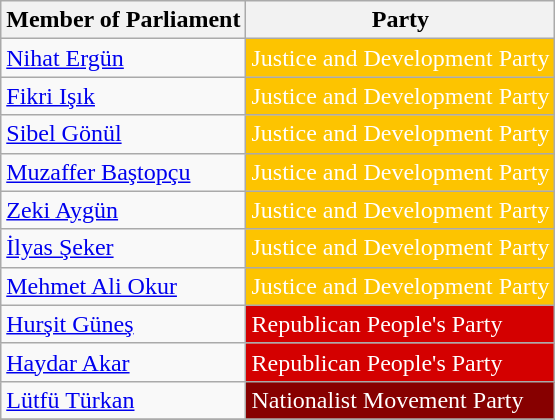<table class="wikitable">
<tr>
<th>Member of Parliament</th>
<th>Party</th>
</tr>
<tr>
<td><a href='#'>Nihat Ergün</a></td>
<td style="background:#FDC400; color:white">Justice and Development Party</td>
</tr>
<tr>
<td><a href='#'>Fikri Işık</a></td>
<td style="background:#FDC400; color:white">Justice and Development Party</td>
</tr>
<tr>
<td><a href='#'>Sibel Gönül</a></td>
<td style="background:#FDC400; color:white">Justice and Development Party</td>
</tr>
<tr>
<td><a href='#'>Muzaffer Baştopçu</a></td>
<td style="background:#FDC400; color:white">Justice and Development Party</td>
</tr>
<tr>
<td><a href='#'>Zeki Aygün</a></td>
<td style="background:#FDC400; color:white">Justice and Development Party</td>
</tr>
<tr>
<td><a href='#'>İlyas Şeker</a></td>
<td style="background:#FDC400; color:white">Justice and Development Party</td>
</tr>
<tr>
<td><a href='#'>Mehmet Ali Okur</a></td>
<td style="background:#FDC400; color:white">Justice and Development Party</td>
</tr>
<tr>
<td><a href='#'>Hurşit Güneş</a></td>
<td style="background:#D40000; color:white">Republican People's Party</td>
</tr>
<tr>
<td><a href='#'>Haydar Akar</a></td>
<td style="background:#D40000; color:white">Republican People's Party</td>
</tr>
<tr>
<td><a href='#'>Lütfü Türkan</a></td>
<td style="background:#870000; color:white">Nationalist Movement Party</td>
</tr>
<tr>
</tr>
</table>
